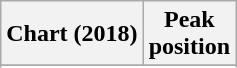<table class="wikitable plainrowheaders" style="text-align:center">
<tr>
<th scope="col">Chart (2018)</th>
<th scope="col">Peak<br> position</th>
</tr>
<tr>
</tr>
<tr>
</tr>
</table>
